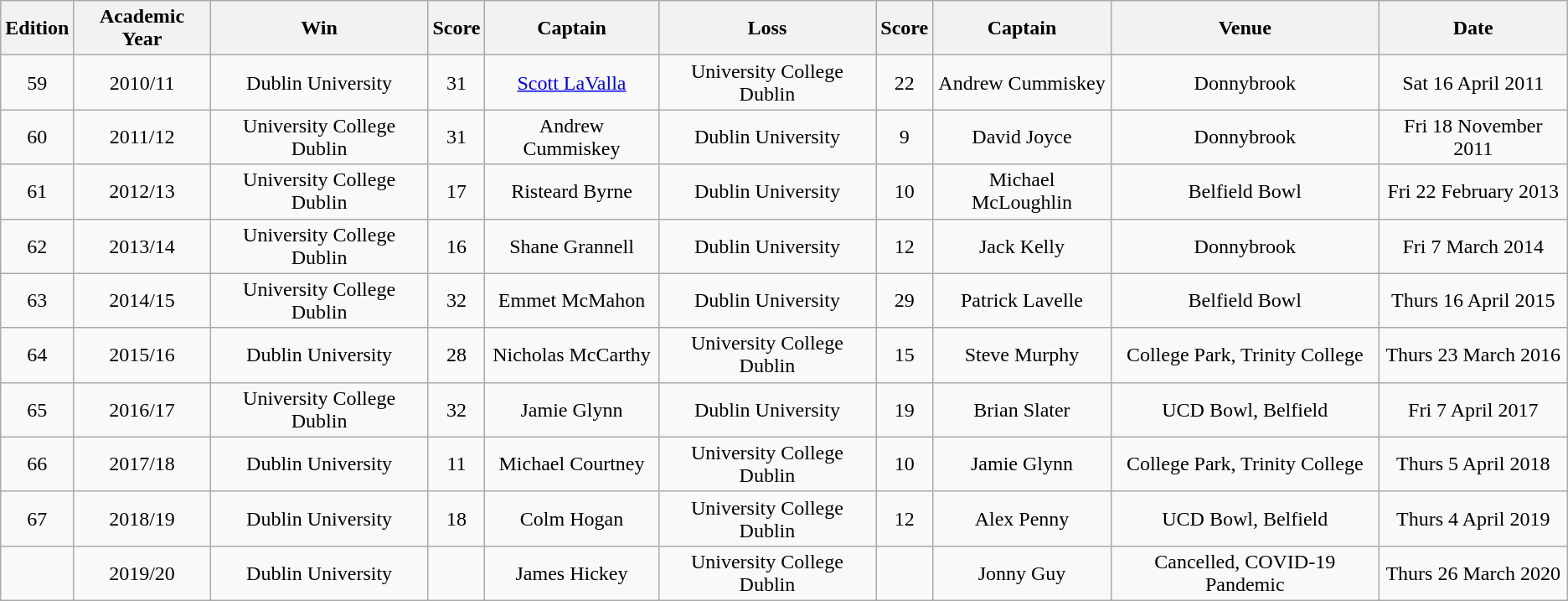<table class="wikitable">
<tr>
<th>Edition</th>
<th>Academic Year</th>
<th>Win</th>
<th>Score</th>
<th>Captain</th>
<th>Loss</th>
<th>Score</th>
<th>Captain</th>
<th>Venue</th>
<th>Date</th>
</tr>
<tr align="center">
<td>59</td>
<td>2010/11</td>
<td>Dublin University</td>
<td>31</td>
<td><a href='#'>Scott LaValla</a></td>
<td>University College Dublin</td>
<td>22</td>
<td>Andrew Cummiskey</td>
<td>Donnybrook</td>
<td>Sat 16 April 2011</td>
</tr>
<tr align="center">
<td>60</td>
<td>2011/12</td>
<td>University College Dublin</td>
<td>31</td>
<td>Andrew Cummiskey</td>
<td>Dublin University</td>
<td>9</td>
<td>David Joyce</td>
<td>Donnybrook</td>
<td>Fri 18 November 2011</td>
</tr>
<tr align="center">
<td>61</td>
<td>2012/13</td>
<td>University College Dublin</td>
<td>17</td>
<td>Risteard Byrne</td>
<td>Dublin University</td>
<td>10</td>
<td>Michael McLoughlin</td>
<td>Belfield Bowl</td>
<td>Fri 22 February 2013</td>
</tr>
<tr align="center">
<td>62</td>
<td>2013/14</td>
<td>University College Dublin</td>
<td>16</td>
<td>Shane Grannell</td>
<td>Dublin University</td>
<td>12</td>
<td>Jack Kelly</td>
<td>Donnybrook</td>
<td>Fri 7 March 2014</td>
</tr>
<tr align="center">
<td>63</td>
<td>2014/15</td>
<td>University College Dublin</td>
<td>32</td>
<td>Emmet McMahon</td>
<td>Dublin University</td>
<td>29</td>
<td>Patrick Lavelle</td>
<td>Belfield Bowl</td>
<td>Thurs 16 April 2015</td>
</tr>
<tr align="center">
<td>64</td>
<td>2015/16</td>
<td>Dublin University</td>
<td>28</td>
<td>Nicholas McCarthy</td>
<td>University College Dublin</td>
<td>15</td>
<td>Steve Murphy</td>
<td>College Park, Trinity College</td>
<td>Thurs 23 March 2016</td>
</tr>
<tr align="center">
<td>65</td>
<td>2016/17</td>
<td>University College Dublin</td>
<td>32</td>
<td>Jamie Glynn</td>
<td>Dublin University</td>
<td>19</td>
<td>Brian Slater</td>
<td>UCD Bowl, Belfield</td>
<td>Fri 7 April 2017</td>
</tr>
<tr align="center">
<td>66</td>
<td>2017/18</td>
<td>Dublin University</td>
<td>11</td>
<td>Michael Courtney</td>
<td>University College Dublin</td>
<td>10</td>
<td>Jamie Glynn</td>
<td>College Park, Trinity College</td>
<td>Thurs 5 April 2018</td>
</tr>
<tr align="center">
<td>67</td>
<td>2018/19</td>
<td>Dublin University</td>
<td>18</td>
<td>Colm Hogan</td>
<td>University College Dublin</td>
<td>12</td>
<td>Alex Penny</td>
<td>UCD Bowl, Belfield</td>
<td>Thurs 4 April 2019</td>
</tr>
<tr align="center">
<td></td>
<td>2019/20</td>
<td>Dublin University</td>
<td></td>
<td>James Hickey</td>
<td>University College Dublin</td>
<td></td>
<td>Jonny Guy</td>
<td>Cancelled, COVID-19 Pandemic</td>
<td>Thurs 26 March 2020</td>
</tr>
</table>
